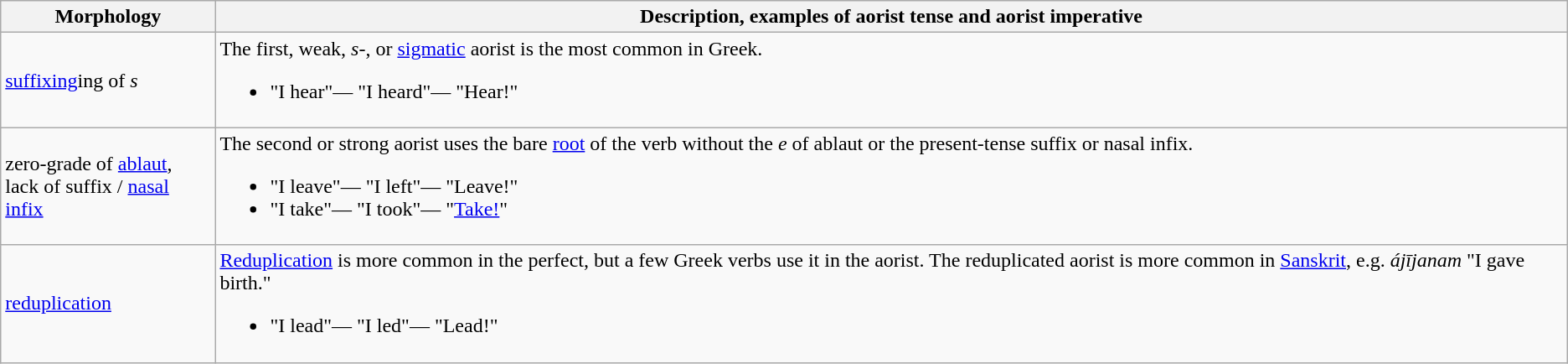<table class="wikitable">
<tr>
<th>Morphology</th>
<th>Description, examples of aorist tense and aorist imperative</th>
</tr>
<tr>
<td><a href='#'>suffixing</a>ing of <em>s</em></td>
<td>The first, weak, <em>s</em>-, or <a href='#'>sigmatic</a> aorist is the most common in Greek.<br><ul><li>  "I hear"—  "I heard"—  "Hear!"</li></ul></td>
</tr>
<tr>
<td>zero-grade of <a href='#'>ablaut</a>,<br>lack of suffix / <a href='#'>nasal infix</a></td>
<td>The second or strong aorist uses the bare <a href='#'>root</a> of the verb without the <em>e</em> of ablaut or the present-tense suffix or nasal infix.<br><ul><li>  "I leave"—  "I left"—  "Leave!"</li><li>  "I take"—  "I took"—  "<a href='#'>Take!</a>"</li></ul></td>
</tr>
<tr>
<td><a href='#'>reduplication</a></td>
<td><a href='#'>Reduplication</a> is more common in the perfect, but a few Greek verbs use it in the aorist. The reduplicated aorist is more common in <a href='#'>Sanskrit</a>, e.g. <em>ájījanam</em> "I gave birth."<br><ul><li>  "I lead"—  "I led"—  "Lead!"</li></ul></td>
</tr>
</table>
